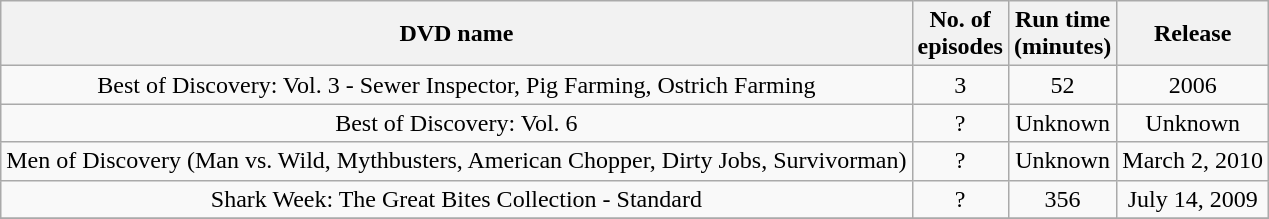<table class="wikitable" style="text-align:center;">
<tr>
<th>DVD name</th>
<th>No. of<br>episodes</th>
<th>Run time<br>(minutes)</th>
<th>Release</th>
</tr>
<tr>
<td>Best of Discovery: Vol. 3 - Sewer Inspector, Pig Farming, Ostrich Farming</td>
<td>3</td>
<td>52</td>
<td>2006</td>
</tr>
<tr>
<td>Best of Discovery: Vol. 6</td>
<td>?</td>
<td>Unknown</td>
<td>Unknown</td>
</tr>
<tr>
<td>Men of Discovery (Man vs. Wild, Mythbusters, American Chopper, Dirty Jobs, Survivorman)</td>
<td>?</td>
<td>Unknown</td>
<td>March 2, 2010</td>
</tr>
<tr>
<td>Shark Week: The Great Bites Collection - Standard</td>
<td>?</td>
<td>356</td>
<td>July 14, 2009</td>
</tr>
<tr>
</tr>
</table>
